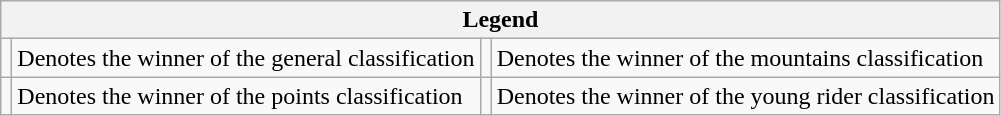<table class="wikitable">
<tr>
<th colspan="4">Legend</th>
</tr>
<tr>
<td></td>
<td>Denotes the winner of the general classification</td>
<td></td>
<td>Denotes the winner of the mountains classification</td>
</tr>
<tr>
<td></td>
<td>Denotes the winner of the points classification</td>
<td></td>
<td>Denotes the winner of the young rider classification</td>
</tr>
</table>
